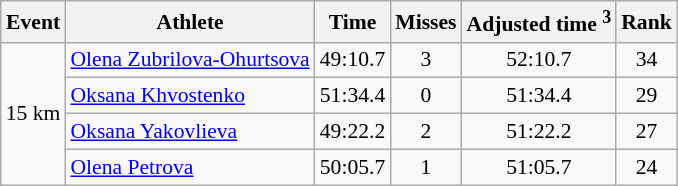<table class="wikitable" style="font-size:90%">
<tr>
<th>Event</th>
<th>Athlete</th>
<th>Time</th>
<th>Misses</th>
<th>Adjusted time <sup>3</sup></th>
<th>Rank</th>
</tr>
<tr>
<td rowspan="4">15 km</td>
<td><a href='#'>Olena Zubrilova-Ohurtsova</a></td>
<td align="center">49:10.7</td>
<td align="center">3</td>
<td align="center">52:10.7</td>
<td align="center">34</td>
</tr>
<tr>
<td><a href='#'>Oksana Khvostenko</a></td>
<td align="center">51:34.4</td>
<td align="center">0</td>
<td align="center">51:34.4</td>
<td align="center">29</td>
</tr>
<tr>
<td><a href='#'>Oksana Yakovlieva</a></td>
<td align="center">49:22.2</td>
<td align="center">2</td>
<td align="center">51:22.2</td>
<td align="center">27</td>
</tr>
<tr>
<td><a href='#'>Olena Petrova</a></td>
<td align="center">50:05.7</td>
<td align="center">1</td>
<td align="center">51:05.7</td>
<td align="center">24</td>
</tr>
</table>
